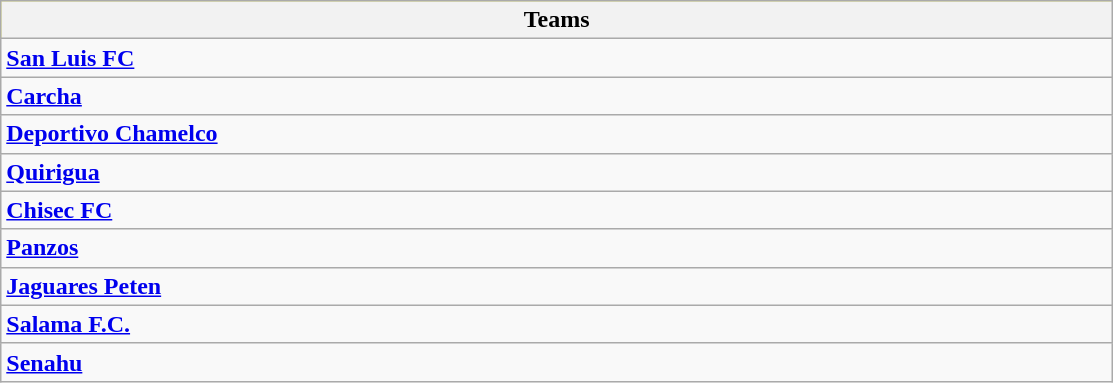<table class="wikitable">
<tr bgcolor=yellow align="center">
<th width= 20%>Teams</th>
</tr>
<tr>
<td><strong><a href='#'>San Luis FC</a></strong></td>
</tr>
<tr>
<td><strong><a href='#'>Carcha</a></strong></td>
</tr>
<tr>
<td><strong><a href='#'>Deportivo Chamelco</a></strong></td>
</tr>
<tr>
<td><strong><a href='#'>Quirigua</a></strong></td>
</tr>
<tr>
<td><strong><a href='#'>Chisec FC</a></strong></td>
</tr>
<tr>
<td><strong><a href='#'>Panzos</a></strong></td>
</tr>
<tr>
<td><strong><a href='#'>Jaguares Peten</a></strong></td>
</tr>
<tr>
<td><strong><a href='#'>Salama F.C.</a></strong></td>
</tr>
<tr>
<td><strong><a href='#'>Senahu</a></strong></td>
</tr>
</table>
